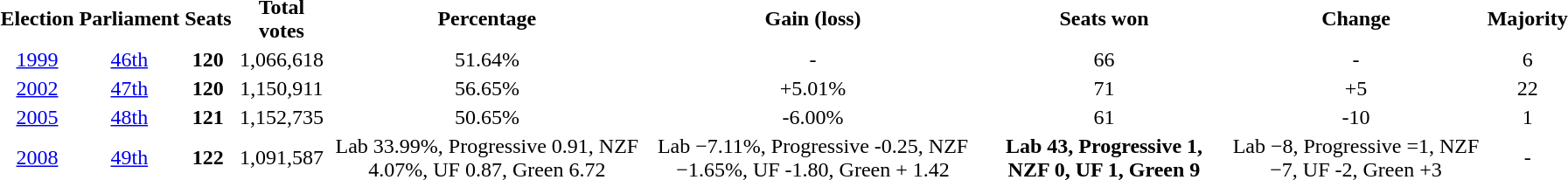<table wikitable| width=95%>
<tr ---->
<th align=center>Election</th>
<th align=center>Parliament</th>
<th align=center>Seats</th>
<th align=center>Total votes</th>
<th align=center>Percentage</th>
<th align=center>Gain (loss)</th>
<th align=center>Seats won</th>
<th align=center>Change</th>
<th align=center>Majority</th>
</tr>
<tr ---->
<td align=center><a href='#'>1999</a></td>
<td align=center><a href='#'>46th</a></td>
<td align=center><strong>120</strong></td>
<td align=center>1,066,618</td>
<td align=center>51.64%</td>
<td align=center>-</td>
<td align=center>66</td>
<td align=center>-</td>
<td align=center>6</td>
</tr>
<tr ---->
<td align=center><a href='#'>2002</a></td>
<td align=center><a href='#'>47th</a></td>
<td align=center><strong>120</strong></td>
<td align=center>1,150,911</td>
<td align=center>56.65%</td>
<td align=center>+5.01%</td>
<td align=center>71</td>
<td align=center>+5</td>
<td align=center>22</td>
</tr>
<tr ---->
<td align=center><a href='#'>2005</a></td>
<td align=center><a href='#'>48th</a></td>
<td align=center><strong>121</strong></td>
<td align=center>1,152,735</td>
<td align=center>50.65%</td>
<td align=center>-6.00%</td>
<td align=center>61</td>
<td align=center>-10</td>
<td align=center>1</td>
</tr>
<tr ---->
<td align=center><a href='#'>2008</a></td>
<td align=center><a href='#'>49th</a></td>
<td align=center><strong>122</strong></td>
<td align=center>1,091,587</td>
<td align=center>Lab 33.99%, Progressive 0.91, NZF 4.07%, UF 0.87, Green 6.72</td>
<td align=center>Lab −7.11%, Progressive -0.25,  NZF −1.65%, UF -1.80, Green + 1.42</td>
<td align=center><strong>Lab 43, Progressive 1, NZF 0, UF 1, Green 9</strong></td>
<td align=center>Lab −8, Progressive =1, NZF −7, UF -2, Green +3</td>
<td align=center>-</td>
</tr>
</table>
